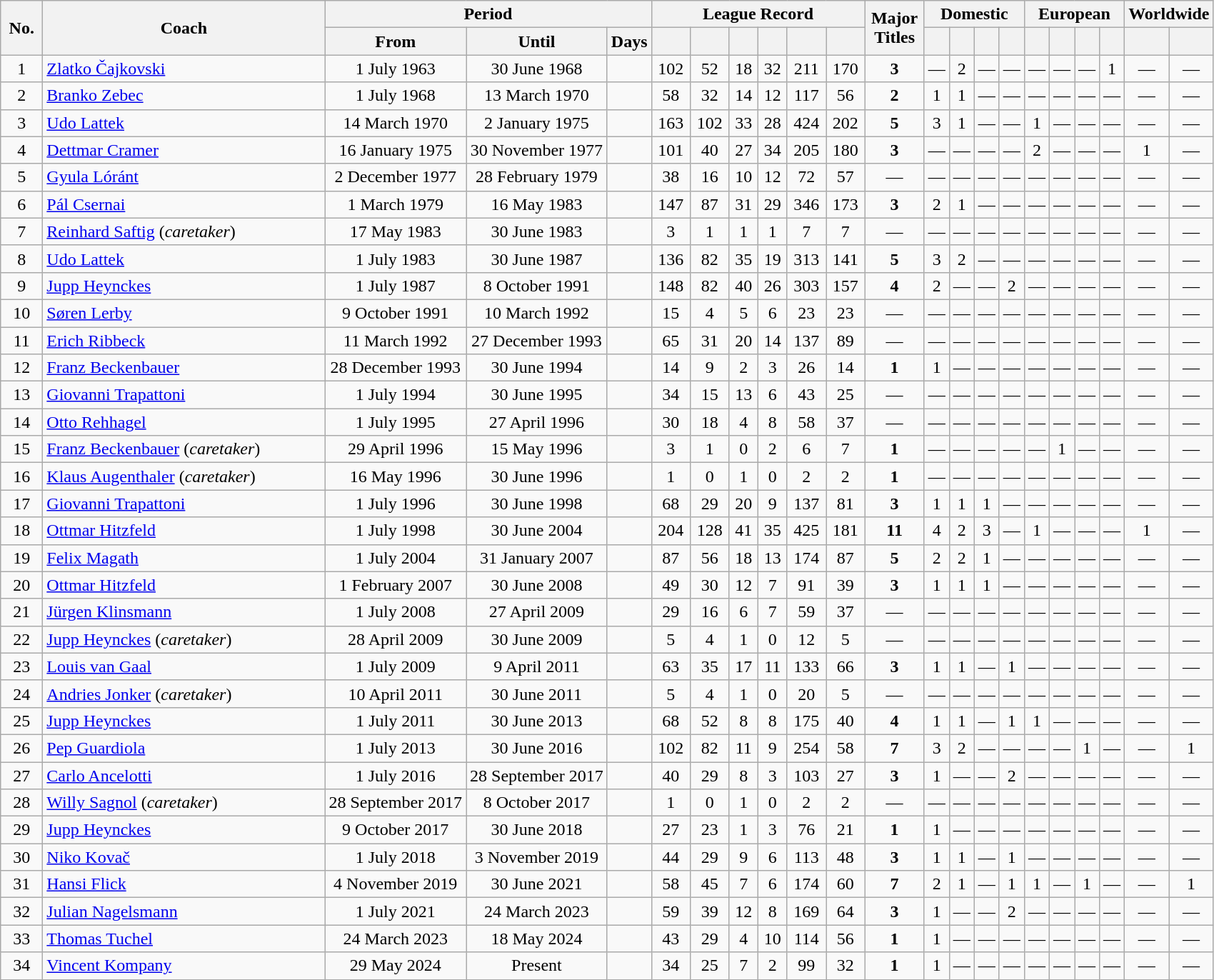<table class="wikitable" style="text-align:center">
<tr>
<th rowspan="2" style="width:2em">No.</th>
<th rowspan="2" style="width:16em">Coach</th>
<th colspan="3" style="width:16em">Period</th>
<th colspan="6" style="width:12em">League Record</th>
<th rowspan="2" style="width:3em">Major<br>Titles</th>
<th colspan="4">Domestic</th>
<th colspan="4">European</th>
<th colspan="2">Worldwide</th>
</tr>
<tr>
<th>From</th>
<th>Until</th>
<th>Days</th>
<th></th>
<th></th>
<th></th>
<th></th>
<th></th>
<th></th>
<th></th>
<th></th>
<th></th>
<th></th>
<th></th>
<th></th>
<th></th>
<th></th>
<th></th>
<th></th>
</tr>
<tr>
<td>1</td>
<td align=left> <a href='#'>Zlatko Čajkovski</a></td>
<td>1 July 1963</td>
<td>30 June 1968</td>
<td></td>
<td>102</td>
<td>52</td>
<td>18</td>
<td>32</td>
<td>211</td>
<td>170</td>
<td><strong>3</strong></td>
<td>—</td>
<td>2</td>
<td>—</td>
<td>—</td>
<td>—</td>
<td>—</td>
<td>—</td>
<td>1</td>
<td>—</td>
<td>—</td>
</tr>
<tr>
<td>2</td>
<td align=left> <a href='#'>Branko Zebec</a></td>
<td>1 July 1968</td>
<td>13 March 1970</td>
<td></td>
<td>58</td>
<td>32</td>
<td>14</td>
<td>12</td>
<td>117</td>
<td>56</td>
<td><strong>2</strong></td>
<td>1</td>
<td>1</td>
<td>—</td>
<td>—</td>
<td>—</td>
<td>—</td>
<td>—</td>
<td>—</td>
<td>—</td>
<td>—</td>
</tr>
<tr>
<td>3</td>
<td align=left> <a href='#'>Udo Lattek</a></td>
<td>14 March 1970</td>
<td>2 January 1975</td>
<td></td>
<td>163</td>
<td>102</td>
<td>33</td>
<td>28</td>
<td>424</td>
<td>202</td>
<td><strong>5</strong></td>
<td>3</td>
<td>1</td>
<td>—</td>
<td>—</td>
<td>1</td>
<td>—</td>
<td>—</td>
<td>—</td>
<td>—</td>
<td>—</td>
</tr>
<tr>
<td>4</td>
<td align=left> <a href='#'>Dettmar Cramer</a></td>
<td>16 January 1975</td>
<td>30 November 1977</td>
<td></td>
<td>101</td>
<td>40</td>
<td>27</td>
<td>34</td>
<td>205</td>
<td>180</td>
<td><strong>3</strong></td>
<td>—</td>
<td>—</td>
<td>—</td>
<td>—</td>
<td>2</td>
<td>—</td>
<td>—</td>
<td>—</td>
<td>1</td>
<td>—</td>
</tr>
<tr>
<td>5</td>
<td align=left> <a href='#'>Gyula Lóránt</a></td>
<td>2 December 1977</td>
<td>28 February 1979</td>
<td></td>
<td>38</td>
<td>16</td>
<td>10</td>
<td>12</td>
<td>72</td>
<td>57</td>
<td>—</td>
<td>—</td>
<td>—</td>
<td>—</td>
<td>—</td>
<td>—</td>
<td>—</td>
<td>—</td>
<td>—</td>
<td>—</td>
<td>—</td>
</tr>
<tr>
<td>6</td>
<td align=left> <a href='#'>Pál Csernai</a></td>
<td>1 March 1979</td>
<td>16 May 1983</td>
<td></td>
<td>147</td>
<td>87</td>
<td>31</td>
<td>29</td>
<td>346</td>
<td>173</td>
<td><strong>3</strong></td>
<td>2</td>
<td>1</td>
<td>—</td>
<td>—</td>
<td>—</td>
<td>—</td>
<td>—</td>
<td>—</td>
<td>—</td>
<td>—</td>
</tr>
<tr>
<td>7</td>
<td align=left> <a href='#'>Reinhard Saftig</a> (<em>caretaker</em>)</td>
<td>17 May 1983</td>
<td>30 June 1983</td>
<td></td>
<td>3</td>
<td>1</td>
<td>1</td>
<td>1</td>
<td>7</td>
<td>7</td>
<td>—</td>
<td>—</td>
<td>—</td>
<td>—</td>
<td>—</td>
<td>—</td>
<td>—</td>
<td>—</td>
<td>—</td>
<td>—</td>
<td>—</td>
</tr>
<tr>
<td>8</td>
<td align=left> <a href='#'>Udo Lattek</a></td>
<td>1 July 1983</td>
<td>30 June 1987</td>
<td></td>
<td>136</td>
<td>82</td>
<td>35</td>
<td>19</td>
<td>313</td>
<td>141</td>
<td><strong>5</strong></td>
<td>3</td>
<td>2</td>
<td>—</td>
<td>—</td>
<td>—</td>
<td>—</td>
<td>—</td>
<td>—</td>
<td>—</td>
<td>—</td>
</tr>
<tr>
<td>9</td>
<td align=left> <a href='#'>Jupp Heynckes</a></td>
<td>1 July 1987</td>
<td>8 October 1991</td>
<td></td>
<td>148</td>
<td>82</td>
<td>40</td>
<td>26</td>
<td>303</td>
<td>157</td>
<td><strong>4</strong></td>
<td>2</td>
<td>—</td>
<td>—</td>
<td>2</td>
<td>—</td>
<td>—</td>
<td>—</td>
<td>—</td>
<td>—</td>
<td>—</td>
</tr>
<tr>
<td>10</td>
<td align=left> <a href='#'>Søren Lerby</a></td>
<td>9 October 1991</td>
<td>10 March 1992</td>
<td></td>
<td>15</td>
<td>4</td>
<td>5</td>
<td>6</td>
<td>23</td>
<td>23</td>
<td>—</td>
<td>—</td>
<td>—</td>
<td>—</td>
<td>—</td>
<td>—</td>
<td>—</td>
<td>—</td>
<td>—</td>
<td>—</td>
<td>—</td>
</tr>
<tr>
<td>11</td>
<td align=left> <a href='#'>Erich Ribbeck</a></td>
<td>11 March 1992</td>
<td>27 December 1993</td>
<td></td>
<td>65</td>
<td>31</td>
<td>20</td>
<td>14</td>
<td>137</td>
<td>89</td>
<td>—</td>
<td>—</td>
<td>—</td>
<td>—</td>
<td>—</td>
<td>—</td>
<td>—</td>
<td>—</td>
<td>—</td>
<td>—</td>
<td>—</td>
</tr>
<tr>
<td>12</td>
<td align=left> <a href='#'>Franz Beckenbauer</a></td>
<td>28 December 1993</td>
<td>30 June 1994</td>
<td></td>
<td>14</td>
<td>9</td>
<td>2</td>
<td>3</td>
<td>26</td>
<td>14</td>
<td><strong>1</strong></td>
<td>1</td>
<td>—</td>
<td>—</td>
<td>—</td>
<td>—</td>
<td>—</td>
<td>—</td>
<td>—</td>
<td>—</td>
<td>—</td>
</tr>
<tr>
<td>13</td>
<td align=left> <a href='#'>Giovanni Trapattoni</a></td>
<td>1 July 1994</td>
<td>30 June 1995</td>
<td></td>
<td>34</td>
<td>15</td>
<td>13</td>
<td>6</td>
<td>43</td>
<td>25</td>
<td>—</td>
<td>—</td>
<td>—</td>
<td>—</td>
<td>—</td>
<td>—</td>
<td>—</td>
<td>—</td>
<td>—</td>
<td>—</td>
<td>—</td>
</tr>
<tr>
<td>14</td>
<td align=left> <a href='#'>Otto Rehhagel</a></td>
<td>1 July 1995</td>
<td>27 April 1996</td>
<td></td>
<td>30</td>
<td>18</td>
<td>4</td>
<td>8</td>
<td>58</td>
<td>37</td>
<td>—</td>
<td>—</td>
<td>—</td>
<td>—</td>
<td>—</td>
<td>—</td>
<td>—</td>
<td>—</td>
<td>—</td>
<td>—</td>
<td>—</td>
</tr>
<tr>
<td>15</td>
<td align=left> <a href='#'>Franz Beckenbauer</a> (<em>caretaker</em>)</td>
<td>29 April 1996</td>
<td>15 May 1996</td>
<td></td>
<td>3</td>
<td>1</td>
<td>0</td>
<td>2</td>
<td>6</td>
<td>7</td>
<td><strong>1</strong></td>
<td>—</td>
<td>—</td>
<td>—</td>
<td>—</td>
<td>—</td>
<td>1</td>
<td>—</td>
<td>—</td>
<td>—</td>
<td>—</td>
</tr>
<tr>
<td>16</td>
<td align=left> <a href='#'>Klaus Augenthaler</a> (<em>caretaker</em>)</td>
<td>16 May 1996</td>
<td>30 June 1996</td>
<td></td>
<td>1</td>
<td>0</td>
<td>1</td>
<td>0</td>
<td>2</td>
<td>2</td>
<td><strong>1</strong></td>
<td>—</td>
<td>—</td>
<td>—</td>
<td>—</td>
<td>—</td>
<td>—</td>
<td>—</td>
<td>—</td>
<td>—</td>
<td>—</td>
</tr>
<tr>
<td>17</td>
<td align=left> <a href='#'>Giovanni Trapattoni</a></td>
<td>1 July 1996</td>
<td>30 June 1998</td>
<td></td>
<td>68</td>
<td>29</td>
<td>20</td>
<td>9</td>
<td>137</td>
<td>81</td>
<td><strong>3</strong></td>
<td>1</td>
<td>1</td>
<td>1</td>
<td>—</td>
<td>—</td>
<td>—</td>
<td>—</td>
<td>—</td>
<td>—</td>
<td>—</td>
</tr>
<tr>
<td>18</td>
<td align=left> <a href='#'>Ottmar Hitzfeld</a></td>
<td>1 July 1998</td>
<td>30 June 2004</td>
<td></td>
<td>204</td>
<td>128</td>
<td>41</td>
<td>35</td>
<td>425</td>
<td>181</td>
<td><strong>11</strong></td>
<td>4</td>
<td>2</td>
<td>3</td>
<td>—</td>
<td>1</td>
<td>—</td>
<td>—</td>
<td>—</td>
<td>1</td>
<td>—</td>
</tr>
<tr>
<td>19</td>
<td align=left> <a href='#'>Felix Magath</a></td>
<td>1 July 2004</td>
<td>31 January 2007</td>
<td></td>
<td>87</td>
<td>56</td>
<td>18</td>
<td>13</td>
<td>174</td>
<td>87</td>
<td><strong>5</strong></td>
<td>2</td>
<td>2</td>
<td>1</td>
<td>—</td>
<td>—</td>
<td>—</td>
<td>—</td>
<td>—</td>
<td>—</td>
<td>—</td>
</tr>
<tr>
<td>20</td>
<td align=left> <a href='#'>Ottmar Hitzfeld</a></td>
<td>1 February 2007</td>
<td>30 June 2008</td>
<td></td>
<td>49</td>
<td>30</td>
<td>12</td>
<td>7</td>
<td>91</td>
<td>39</td>
<td><strong>3</strong></td>
<td>1</td>
<td>1</td>
<td>1</td>
<td>—</td>
<td>—</td>
<td>—</td>
<td>—</td>
<td>—</td>
<td>—</td>
<td>—</td>
</tr>
<tr>
<td>21</td>
<td align=left> <a href='#'>Jürgen Klinsmann</a></td>
<td>1 July 2008</td>
<td>27 April 2009</td>
<td></td>
<td>29</td>
<td>16</td>
<td>6</td>
<td>7</td>
<td>59</td>
<td>37</td>
<td>—</td>
<td>—</td>
<td>—</td>
<td>—</td>
<td>—</td>
<td>—</td>
<td>—</td>
<td>—</td>
<td>—</td>
<td>—</td>
<td>—</td>
</tr>
<tr>
<td>22</td>
<td align=left> <a href='#'>Jupp Heynckes</a> (<em>caretaker</em>)</td>
<td>28 April 2009</td>
<td>30 June 2009</td>
<td></td>
<td>5</td>
<td>4</td>
<td>1</td>
<td>0</td>
<td>12</td>
<td>5</td>
<td>—</td>
<td>—</td>
<td>—</td>
<td>—</td>
<td>—</td>
<td>—</td>
<td>—</td>
<td>—</td>
<td>—</td>
<td>—</td>
<td>—</td>
</tr>
<tr>
<td>23</td>
<td align=left> <a href='#'>Louis van Gaal</a></td>
<td>1 July 2009</td>
<td>9 April 2011</td>
<td></td>
<td>63</td>
<td>35</td>
<td>17</td>
<td>11</td>
<td>133</td>
<td>66</td>
<td><strong>3</strong></td>
<td>1</td>
<td>1</td>
<td>—</td>
<td>1</td>
<td>—</td>
<td>—</td>
<td>—</td>
<td>—</td>
<td>—</td>
<td>—</td>
</tr>
<tr>
<td>24</td>
<td align=left> <a href='#'>Andries Jonker</a> (<em>caretaker</em>)</td>
<td>10 April 2011</td>
<td>30 June 2011</td>
<td></td>
<td>5</td>
<td>4</td>
<td>1</td>
<td>0</td>
<td>20</td>
<td>5</td>
<td>—</td>
<td>—</td>
<td>—</td>
<td>—</td>
<td>—</td>
<td>—</td>
<td>—</td>
<td>—</td>
<td>—</td>
<td>—</td>
<td>—</td>
</tr>
<tr>
<td>25</td>
<td align=left> <a href='#'>Jupp Heynckes</a></td>
<td>1 July 2011</td>
<td>30 June 2013</td>
<td></td>
<td>68</td>
<td>52</td>
<td>8</td>
<td>8</td>
<td>175</td>
<td>40</td>
<td><strong>4</strong></td>
<td>1</td>
<td>1</td>
<td>—</td>
<td>1</td>
<td>1</td>
<td>—</td>
<td>—</td>
<td>—</td>
<td>—</td>
<td>—</td>
</tr>
<tr>
<td>26</td>
<td align=left> <a href='#'>Pep Guardiola</a></td>
<td>1 July 2013</td>
<td>30 June 2016</td>
<td></td>
<td>102</td>
<td>82</td>
<td>11</td>
<td>9</td>
<td>254</td>
<td>58</td>
<td><strong>7</strong></td>
<td>3</td>
<td>2</td>
<td>—</td>
<td>—</td>
<td>—</td>
<td>—</td>
<td>1</td>
<td>—</td>
<td>—</td>
<td>1</td>
</tr>
<tr>
<td>27</td>
<td align=left> <a href='#'>Carlo Ancelotti</a></td>
<td>1 July 2016</td>
<td>28 September 2017</td>
<td></td>
<td>40</td>
<td>29</td>
<td>8</td>
<td>3</td>
<td>103</td>
<td>27</td>
<td><strong>3</strong></td>
<td>1</td>
<td>—</td>
<td>—</td>
<td>2</td>
<td>—</td>
<td>—</td>
<td>—</td>
<td>—</td>
<td>—</td>
<td>—</td>
</tr>
<tr>
<td>28</td>
<td align=left> <a href='#'>Willy Sagnol</a> (<em>caretaker</em>)</td>
<td>28 September 2017</td>
<td>8 October 2017</td>
<td></td>
<td>1</td>
<td>0</td>
<td>1</td>
<td>0</td>
<td>2</td>
<td>2</td>
<td>—</td>
<td>—</td>
<td>—</td>
<td>—</td>
<td>—</td>
<td>—</td>
<td>—</td>
<td>—</td>
<td>—</td>
<td>—</td>
<td>—</td>
</tr>
<tr>
<td>29</td>
<td align=left> <a href='#'>Jupp Heynckes</a></td>
<td>9 October 2017</td>
<td>30 June 2018</td>
<td></td>
<td>27</td>
<td>23</td>
<td>1</td>
<td>3</td>
<td>76</td>
<td>21</td>
<td><strong>1</strong></td>
<td>1</td>
<td>—</td>
<td>—</td>
<td>—</td>
<td>—</td>
<td>—</td>
<td>—</td>
<td>—</td>
<td>—</td>
<td>—</td>
</tr>
<tr>
<td>30</td>
<td align=left> <a href='#'>Niko Kovač</a></td>
<td>1 July 2018</td>
<td>3 November 2019</td>
<td></td>
<td>44</td>
<td>29</td>
<td>9</td>
<td>6</td>
<td>113</td>
<td>48</td>
<td><strong>3</strong></td>
<td>1</td>
<td>1</td>
<td>—</td>
<td>1</td>
<td>—</td>
<td>—</td>
<td>—</td>
<td>—</td>
<td>—</td>
<td>—</td>
</tr>
<tr>
<td>31</td>
<td align=left> <a href='#'>Hansi Flick</a></td>
<td>4 November 2019</td>
<td>30 June 2021</td>
<td></td>
<td>58</td>
<td>45</td>
<td>7</td>
<td>6</td>
<td>174</td>
<td>60</td>
<td><strong>7</strong></td>
<td>2</td>
<td>1</td>
<td>—</td>
<td>1</td>
<td>1</td>
<td>—</td>
<td>1</td>
<td>—</td>
<td>—</td>
<td>1</td>
</tr>
<tr>
<td>32</td>
<td align=left> <a href='#'>Julian Nagelsmann</a></td>
<td>1 July 2021</td>
<td>24 March 2023</td>
<td></td>
<td>59</td>
<td>39</td>
<td>12</td>
<td>8</td>
<td>169</td>
<td>64</td>
<td><strong>3</strong></td>
<td>1</td>
<td —>—</td>
<td>—</td>
<td>2</td>
<td>—</td>
<td>—</td>
<td>—</td>
<td>—</td>
<td>—</td>
<td>—</td>
</tr>
<tr>
<td>33</td>
<td align=left> <a href='#'>Thomas Tuchel</a></td>
<td>24 March 2023</td>
<td>18 May 2024</td>
<td></td>
<td>43</td>
<td>29</td>
<td>4</td>
<td>10</td>
<td>114</td>
<td>56</td>
<td><strong>1</strong></td>
<td>1</td>
<td —>—</td>
<td>—</td>
<td>—</td>
<td>—</td>
<td>—</td>
<td>—</td>
<td>—</td>
<td>—</td>
<td>—</td>
</tr>
<tr>
<td>34</td>
<td align=left> <a href='#'>Vincent Kompany</a></td>
<td>29 May 2024</td>
<td>Present</td>
<td></td>
<td>34</td>
<td>25</td>
<td>7</td>
<td>2</td>
<td>99</td>
<td>32</td>
<td><strong>1</strong></td>
<td>1</td>
<td —>—</td>
<td>—</td>
<td>—</td>
<td>—</td>
<td>—</td>
<td>—</td>
<td>—</td>
<td>—</td>
<td>—</td>
</tr>
</table>
